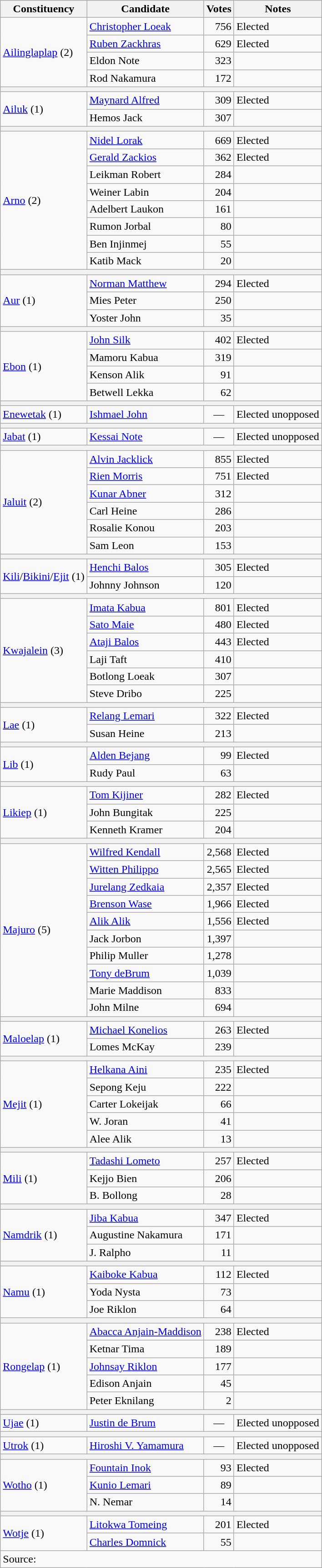<table class="wikitable">
<tr>
<th>Constituency</th>
<th>Candidate</th>
<th>Votes</th>
<th>Notes</th>
</tr>
<tr>
<td rowspan=4><a href='#'>Ailinglaplap</a> (2)</td>
<td><a href='#'>Christopher Loeak</a></td>
<td align=right>756</td>
<td>Elected</td>
</tr>
<tr>
<td><a href='#'>Ruben Zackhras</a></td>
<td align=right>629</td>
<td>Elected</td>
</tr>
<tr>
<td>Eldon Note</td>
<td align=right>323</td>
<td></td>
</tr>
<tr>
<td>Rod Nakamura</td>
<td align=right>172</td>
<td></td>
</tr>
<tr>
<th colspan=4></th>
</tr>
<tr>
<td rowspan=2><a href='#'>Ailuk</a> (1)</td>
<td><a href='#'>Maynard Alfred</a></td>
<td align=right>309</td>
<td>Elected</td>
</tr>
<tr>
<td>Hemos Jack</td>
<td align=right>307</td>
<td></td>
</tr>
<tr>
<th colspan=4></th>
</tr>
<tr>
<td rowspan=8><a href='#'>Arno</a> (2)</td>
<td><a href='#'>Nidel Lorak</a></td>
<td align=right>669</td>
<td>Elected</td>
</tr>
<tr>
<td><a href='#'>Gerald Zackios</a></td>
<td align=right>362</td>
<td>Elected</td>
</tr>
<tr>
<td>Leikman Robert</td>
<td align=right>284</td>
<td></td>
</tr>
<tr>
<td>Weiner Labin</td>
<td align=right>204</td>
<td></td>
</tr>
<tr>
<td>Adelbert Laukon</td>
<td align=right>161</td>
<td></td>
</tr>
<tr>
<td>Rumon Jorbal</td>
<td align=right>80</td>
<td></td>
</tr>
<tr>
<td>Ben Injinmej</td>
<td align=right>55</td>
<td></td>
</tr>
<tr>
<td>Katib Mack</td>
<td align=right>20</td>
<td></td>
</tr>
<tr>
<th colspan=4></th>
</tr>
<tr>
<td rowspan=3><a href='#'>Aur</a> (1)</td>
<td><a href='#'>Norman Matthew</a></td>
<td align=right>294</td>
<td>Elected</td>
</tr>
<tr>
<td>Mies Peter</td>
<td align=right>250</td>
<td></td>
</tr>
<tr>
<td>Yoster John</td>
<td align=right>35</td>
<td></td>
</tr>
<tr>
<th colspan=4></th>
</tr>
<tr>
<td rowspan=4><a href='#'>Ebon</a> (1)</td>
<td><a href='#'>John Silk</a></td>
<td align=right>402</td>
<td>Elected</td>
</tr>
<tr>
<td>Mamoru Kabua</td>
<td align=right>319</td>
<td></td>
</tr>
<tr>
<td>Kenson Alik</td>
<td align=right>91</td>
<td></td>
</tr>
<tr>
<td>Betwell Lekka</td>
<td align=right>62</td>
<td></td>
</tr>
<tr>
<th colspan=4></th>
</tr>
<tr>
<td><a href='#'>Enewetak</a> (1)</td>
<td><a href='#'>Ishmael John</a></td>
<td align=center>—</td>
<td>Elected unopposed</td>
</tr>
<tr>
<th colspan=4></th>
</tr>
<tr>
<td><a href='#'>Jabat</a> (1)</td>
<td><a href='#'>Kessai Note</a></td>
<td align=center>—</td>
<td>Elected unopposed</td>
</tr>
<tr>
<th colspan=4></th>
</tr>
<tr>
<td rowspan=6><a href='#'>Jaluit</a> (2)</td>
<td><a href='#'>Alvin Jacklick</a></td>
<td align=right>855</td>
<td>Elected</td>
</tr>
<tr>
<td><a href='#'>Rien Morris</a></td>
<td align=right>751</td>
<td>Elected</td>
</tr>
<tr>
<td><a href='#'>Kunar Abner</a></td>
<td align=right>312</td>
<td></td>
</tr>
<tr>
<td>Carl Heine</td>
<td align=right>286</td>
<td></td>
</tr>
<tr>
<td>Rosalie Konou</td>
<td align=right>203</td>
<td></td>
</tr>
<tr>
<td>Sam Leon</td>
<td align=right>153</td>
<td></td>
</tr>
<tr>
<th colspan=4></th>
</tr>
<tr>
<td rowspan=2><a href='#'>Kili</a>/<a href='#'>Bikini</a>/<a href='#'>Ejit</a> (1)</td>
<td><a href='#'>Henchi Balos</a></td>
<td align=right>305</td>
<td>Elected</td>
</tr>
<tr>
<td>Johnny Johnson</td>
<td align=right>120</td>
<td></td>
</tr>
<tr>
<th colspan=4></th>
</tr>
<tr>
<td rowspan=6><a href='#'>Kwajalein</a> (3)</td>
<td><a href='#'>Imata Kabua</a></td>
<td align=right>801</td>
<td>Elected</td>
</tr>
<tr>
<td><a href='#'>Sato Maie</a></td>
<td align=right>480</td>
<td>Elected</td>
</tr>
<tr>
<td><a href='#'>Ataji Balos</a></td>
<td align=right>443</td>
<td>Elected</td>
</tr>
<tr>
<td>Laji Taft</td>
<td align=right>410</td>
<td></td>
</tr>
<tr>
<td>Botlong Loeak</td>
<td align=right>307</td>
<td></td>
</tr>
<tr>
<td>Steve Dribo</td>
<td align=right>225</td>
<td></td>
</tr>
<tr>
<th colspan=4></th>
</tr>
<tr>
<td rowspan=2><a href='#'>Lae</a> (1)</td>
<td><a href='#'>Relang Lemari</a></td>
<td align=right>322</td>
<td>Elected</td>
</tr>
<tr>
<td>Susan Heine</td>
<td align=right>213</td>
<td></td>
</tr>
<tr>
<th colspan=4></th>
</tr>
<tr>
<td rowspan=2><a href='#'>Lib</a> (1)</td>
<td><a href='#'>Alden Bejang</a></td>
<td align=right>99</td>
<td>Elected</td>
</tr>
<tr>
<td>Rudy Paul</td>
<td align=right>63</td>
<td></td>
</tr>
<tr>
<th colspan=4></th>
</tr>
<tr>
<td rowspan=3><a href='#'>Likiep</a> (1)</td>
<td><a href='#'>Tom Kijiner</a></td>
<td align=right>282</td>
<td>Elected</td>
</tr>
<tr>
<td>John Bungitak</td>
<td align=right>225</td>
<td></td>
</tr>
<tr>
<td>Kenneth Kramer</td>
<td align=right>204</td>
<td></td>
</tr>
<tr>
<th colspan=4></th>
</tr>
<tr>
<td rowspan=10><a href='#'>Majuro</a> (5)</td>
<td><a href='#'>Wilfred Kendall</a></td>
<td align=right>2,568</td>
<td>Elected</td>
</tr>
<tr>
<td><a href='#'>Witten Philippo</a></td>
<td align=right>2,565</td>
<td>Elected</td>
</tr>
<tr>
<td><a href='#'>Jurelang Zedkaia</a></td>
<td align=right>2,357</td>
<td>Elected</td>
</tr>
<tr>
<td><a href='#'>Brenson Wase</a></td>
<td align=right>1,966</td>
<td>Elected</td>
</tr>
<tr>
<td><a href='#'>Alik Alik</a></td>
<td align=right>1,556</td>
<td>Elected</td>
</tr>
<tr>
<td>Jack Jorbon</td>
<td align=right>1,397</td>
<td></td>
</tr>
<tr>
<td>Philip Muller</td>
<td align=right>1,278</td>
<td></td>
</tr>
<tr>
<td><a href='#'>Tony deBrum</a></td>
<td align=right>1,039</td>
<td></td>
</tr>
<tr>
<td>Marie Maddison</td>
<td align=right>833</td>
<td></td>
</tr>
<tr>
<td>John Milne</td>
<td align=right>694</td>
<td></td>
</tr>
<tr>
<th colspan=4></th>
</tr>
<tr>
<td rowspan=2><a href='#'>Maloelap</a> (1)</td>
<td><a href='#'>Michael Konelios</a></td>
<td align=right>263</td>
<td>Elected</td>
</tr>
<tr>
<td>Lomes McKay</td>
<td align=right>239</td>
<td></td>
</tr>
<tr>
<th colspan=4></th>
</tr>
<tr>
<td rowspan=5><a href='#'>Mejit</a> (1)</td>
<td><a href='#'>Helkana Aini</a></td>
<td align=right>235</td>
<td>Elected</td>
</tr>
<tr>
<td>Sepong Keju</td>
<td align=right>222</td>
<td></td>
</tr>
<tr>
<td>Carter Lokeijak</td>
<td align=right>66</td>
<td></td>
</tr>
<tr>
<td>W. Joran</td>
<td align=right>41</td>
<td></td>
</tr>
<tr>
<td>Alee Alik</td>
<td align=right>13</td>
<td></td>
</tr>
<tr>
<th colspan=4></th>
</tr>
<tr>
<td rowspan=3><a href='#'>Mili</a> (1)</td>
<td><a href='#'>Tadashi Lometo</a></td>
<td align=right>257</td>
<td>Elected</td>
</tr>
<tr>
<td>Kejjo Bien</td>
<td align=right>206</td>
<td></td>
</tr>
<tr>
<td>B. Bollong</td>
<td align=right>28</td>
<td></td>
</tr>
<tr>
<th colspan=4></th>
</tr>
<tr>
<td rowspan=3><a href='#'>Namdrik</a> (1)</td>
<td><a href='#'>Jiba Kabua</a></td>
<td align=right>347</td>
<td>Elected</td>
</tr>
<tr>
<td>Augustine Nakamura</td>
<td align=right>171</td>
<td></td>
</tr>
<tr>
<td>J. Ralpho</td>
<td align=right>11</td>
<td></td>
</tr>
<tr>
<th colspan=4></th>
</tr>
<tr>
<td rowspan=3><a href='#'>Namu</a> (1)</td>
<td><a href='#'>Kaiboke Kabua</a></td>
<td align=right>112</td>
<td>Elected</td>
</tr>
<tr>
<td>Yoda Nysta</td>
<td align=right>73</td>
<td></td>
</tr>
<tr>
<td>Joe Riklon</td>
<td align=right>64</td>
<td></td>
</tr>
<tr>
<th colspan=4></th>
</tr>
<tr>
<td rowspan=5><a href='#'>Rongelap</a> (1)</td>
<td><a href='#'>Abacca Anjain-Maddison</a></td>
<td align=right>238</td>
<td>Elected</td>
</tr>
<tr>
<td>Ketnar Tima</td>
<td align=right>189</td>
<td></td>
</tr>
<tr>
<td><a href='#'>Johnsay Riklon</a></td>
<td align=right>177</td>
<td></td>
</tr>
<tr>
<td>Edison Anjain</td>
<td align=right>45</td>
<td></td>
</tr>
<tr>
<td>Peter Eknilang</td>
<td align=right>2</td>
<td></td>
</tr>
<tr>
<th colspan=4></th>
</tr>
<tr>
<td><a href='#'>Ujae</a> (1)</td>
<td><a href='#'>Justin de Brum</a></td>
<td align=center>—</td>
<td>Elected unopposed</td>
</tr>
<tr>
<th colspan=4></th>
</tr>
<tr>
<td><a href='#'>Utrok</a> (1)</td>
<td><a href='#'>Hiroshi V. Yamamura</a></td>
<td align=center>—</td>
<td>Elected unopposed</td>
</tr>
<tr>
<th colspan=4></th>
</tr>
<tr>
<td rowspan=3><a href='#'>Wotho</a> (1)</td>
<td><a href='#'>Fountain Inok</a></td>
<td align=right>93</td>
<td>Elected</td>
</tr>
<tr>
<td><a href='#'>Kunio Lemari</a></td>
<td align=right>89</td>
<td></td>
</tr>
<tr>
<td>N. Nemar</td>
<td align=right>14</td>
<td></td>
</tr>
<tr>
<th colspan=4></th>
</tr>
<tr>
<td rowspan=2><a href='#'>Wotje</a> (1)</td>
<td><a href='#'>Litokwa Tomeing</a></td>
<td align=right>201</td>
<td>Elected</td>
</tr>
<tr>
<td><a href='#'>Charles Domnick</a></td>
<td align=right>55</td>
<td></td>
</tr>
<tr>
<td colspan=4>Source: </td>
</tr>
</table>
